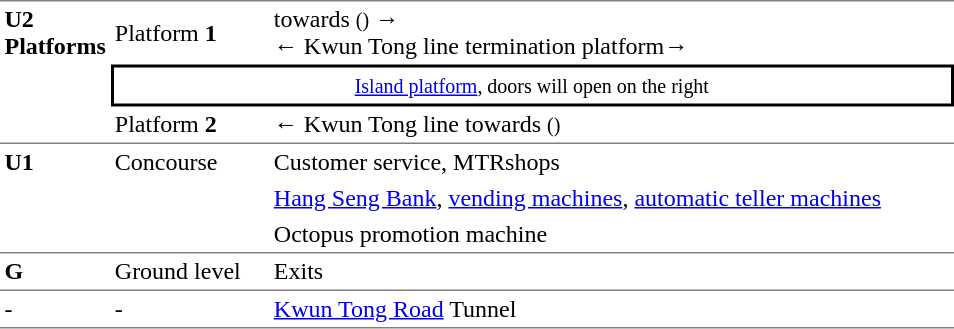<table border=0 cellspacing=0 cellpadding=3>
<tr>
<td style="border-top:solid 1px gray;border-bottom:solid 1px gray;width:50px;vertical-align:top;" rowspan=3><strong>U2<br>Platforms</strong></td>
<td style="border-top:solid 1px gray;width:100px;">Platform <span><strong>1</strong></span></td>
<td style="border-top:solid 1px gray;width:450px;">  towards  <small>()</small> →<br>←  Kwun Tong line termination platform→</td>
</tr>
<tr>
<td style="border-top:solid 2px black;border-right:solid 2px black;border-left:solid 2px black;border-bottom:solid 2px black;text-align:center;" colspan=2><small><a href='#'>Island platform</a>, doors will open on the right</small></td>
</tr>
<tr>
<td style="border-bottom:solid 1px gray;">Platform <span><strong>2</strong></span></td>
<td style="border-bottom:solid 1px gray;">←  Kwun Tong line towards  <small>()</small></td>
</tr>
<tr>
<td style="border-bottom:solid 1px gray;vertical-align:top;" rowspan=3><strong>U1</strong></td>
<td style="border-bottom:solid 1px gray;vertical-align:top;" rowspan=3>Concourse</td>
<td>Customer service, MTRshops</td>
</tr>
<tr>
<td><a href='#'>Hang Seng Bank</a>, <a href='#'>vending machines</a>, <a href='#'>automatic teller machines</a></td>
</tr>
<tr>
<td style="border-bottom:solid 1px gray;">Octopus promotion machine</td>
</tr>
<tr>
<td style="border-bottom:solid 1px gray;vertical-align:top;"><strong>G</strong></td>
<td style="border-bottom:solid 1px gray;vertical-align:top;">Ground level</td>
<td style="border-bottom:solid 1px gray;vertical-align:top;">Exits</td>
</tr>
<tr>
<td style="border-bottom:solid 1px gray;vertical-align:top;">-<br></td>
<td style="border-bottom:solid 1px gray;vertical-align:top;">-</td>
<td style="border-bottom:solid 1px gray;vertical-align:top;"><a href='#'>Kwun Tong Road</a> Tunnel</td>
</tr>
</table>
